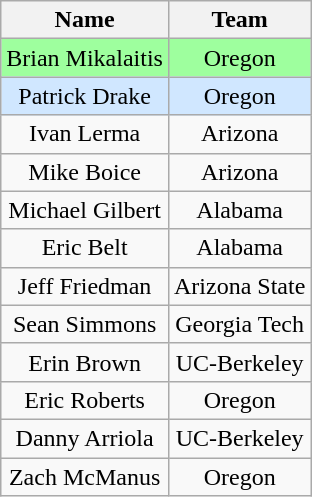<table class="wikitable" style="text-align:center">
<tr>
<th>Name</th>
<th>Team</th>
</tr>
<tr bgcolor="#9eff9e">
<td>Brian Mikalaitis</td>
<td>Oregon</td>
</tr>
<tr style="background:#d0e7ff">
<td>Patrick Drake</td>
<td>Oregon</td>
</tr>
<tr>
<td>Ivan Lerma</td>
<td>Arizona</td>
</tr>
<tr>
<td>Mike Boice</td>
<td>Arizona</td>
</tr>
<tr>
<td>Michael Gilbert</td>
<td>Alabama</td>
</tr>
<tr>
<td>Eric Belt</td>
<td>Alabama</td>
</tr>
<tr>
<td>Jeff Friedman</td>
<td>Arizona State</td>
</tr>
<tr>
<td>Sean Simmons</td>
<td>Georgia Tech</td>
</tr>
<tr>
<td>Erin Brown</td>
<td>UC-Berkeley</td>
</tr>
<tr>
<td>Eric Roberts</td>
<td>Oregon</td>
</tr>
<tr>
<td>Danny Arriola</td>
<td>UC-Berkeley</td>
</tr>
<tr>
<td>Zach McManus</td>
<td>Oregon</td>
</tr>
</table>
